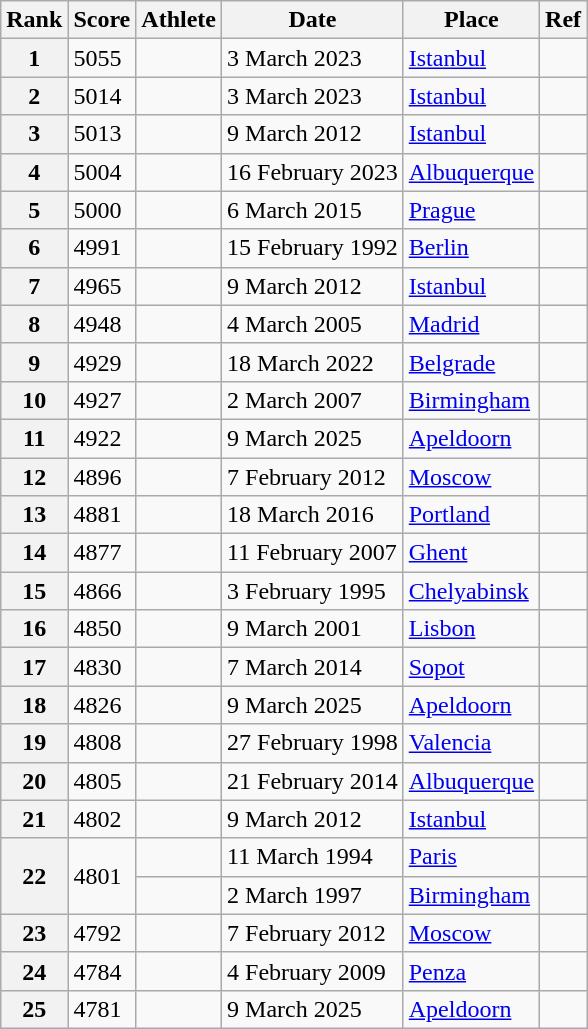<table class="wikitable">
<tr>
<th>Rank</th>
<th>Score</th>
<th>Athlete</th>
<th>Date</th>
<th>Place</th>
<th>Ref</th>
</tr>
<tr>
<th>1</th>
<td>5055</td>
<td></td>
<td>3 March 2023</td>
<td><a href='#'>Istanbul</a></td>
<td></td>
</tr>
<tr>
<th>2</th>
<td>5014</td>
<td></td>
<td>3 March 2023</td>
<td><a href='#'>Istanbul</a></td>
<td></td>
</tr>
<tr>
<th>3</th>
<td>5013</td>
<td></td>
<td>9 March 2012</td>
<td><a href='#'>Istanbul</a></td>
<td></td>
</tr>
<tr>
<th>4</th>
<td>5004 </td>
<td></td>
<td>16 February 2023</td>
<td><a href='#'>Albuquerque</a></td>
<td></td>
</tr>
<tr>
<th>5</th>
<td>5000</td>
<td></td>
<td>6 March 2015</td>
<td><a href='#'>Prague</a></td>
<td></td>
</tr>
<tr>
<th>6</th>
<td>4991</td>
<td></td>
<td>15 February 1992</td>
<td><a href='#'>Berlin</a></td>
<td></td>
</tr>
<tr>
<th>7</th>
<td>4965</td>
<td></td>
<td>9 March 2012</td>
<td><a href='#'>Istanbul</a></td>
<td></td>
</tr>
<tr>
<th>8</th>
<td>4948</td>
<td></td>
<td>4 March 2005</td>
<td><a href='#'>Madrid</a></td>
<td></td>
</tr>
<tr>
<th>9</th>
<td>4929</td>
<td></td>
<td>18 March 2022</td>
<td><a href='#'>Belgrade</a></td>
<td></td>
</tr>
<tr>
<th>10</th>
<td>4927</td>
<td></td>
<td>2 March 2007</td>
<td><a href='#'>Birmingham</a></td>
<td></td>
</tr>
<tr>
<th>11</th>
<td>4922</td>
<td></td>
<td>9 March  2025</td>
<td><a href='#'>Apeldoorn</a></td>
<td></td>
</tr>
<tr>
<th>12</th>
<td>4896</td>
<td></td>
<td>7 February 2012</td>
<td><a href='#'>Moscow</a></td>
</tr>
<tr>
<th>13</th>
<td>4881</td>
<td></td>
<td>18 March 2016</td>
<td><a href='#'>Portland</a></td>
<td></td>
</tr>
<tr>
<th>14</th>
<td>4877</td>
<td></td>
<td>11 February 2007</td>
<td><a href='#'>Ghent</a></td>
<td></td>
</tr>
<tr>
<th>15</th>
<td>4866</td>
<td></td>
<td>3 February 1995</td>
<td><a href='#'>Chelyabinsk</a></td>
<td></td>
</tr>
<tr>
<th>16</th>
<td>4850</td>
<td></td>
<td>9 March 2001</td>
<td><a href='#'>Lisbon</a></td>
<td></td>
</tr>
<tr>
<th>17</th>
<td>4830</td>
<td></td>
<td>7 March 2014</td>
<td><a href='#'>Sopot</a></td>
<td></td>
</tr>
<tr>
<th>18</th>
<td>4826</td>
<td></td>
<td>9 March 2025</td>
<td><a href='#'>Apeldoorn</a></td>
<td></td>
</tr>
<tr>
<th>19</th>
<td>4808</td>
<td></td>
<td>27 February 1998</td>
<td><a href='#'>Valencia</a></td>
<td></td>
</tr>
<tr>
<th>20</th>
<td>4805 </td>
<td></td>
<td>21 February 2014</td>
<td><a href='#'>Albuquerque</a></td>
<td></td>
</tr>
<tr>
<th>21</th>
<td>4802</td>
<td></td>
<td>9 March 2012</td>
<td><a href='#'>Istanbul</a></td>
<td></td>
</tr>
<tr>
<th rowspan=2>22</th>
<td rowspan=2>4801</td>
<td></td>
<td>11 March 1994</td>
<td><a href='#'>Paris</a></td>
<td></td>
</tr>
<tr>
<td></td>
<td>2 March 1997</td>
<td><a href='#'>Birmingham</a></td>
<td></td>
</tr>
<tr>
<th>23</th>
<td>4792</td>
<td></td>
<td>7 February 2012</td>
<td><a href='#'>Moscow</a></td>
<td></td>
</tr>
<tr>
<th>24</th>
<td>4784</td>
<td></td>
<td>4 February 2009</td>
<td><a href='#'>Penza</a></td>
<td></td>
</tr>
<tr>
<th>25</th>
<td>4781</td>
<td></td>
<td>9 March 2025</td>
<td><a href='#'>Apeldoorn</a></td>
<td></td>
</tr>
</table>
